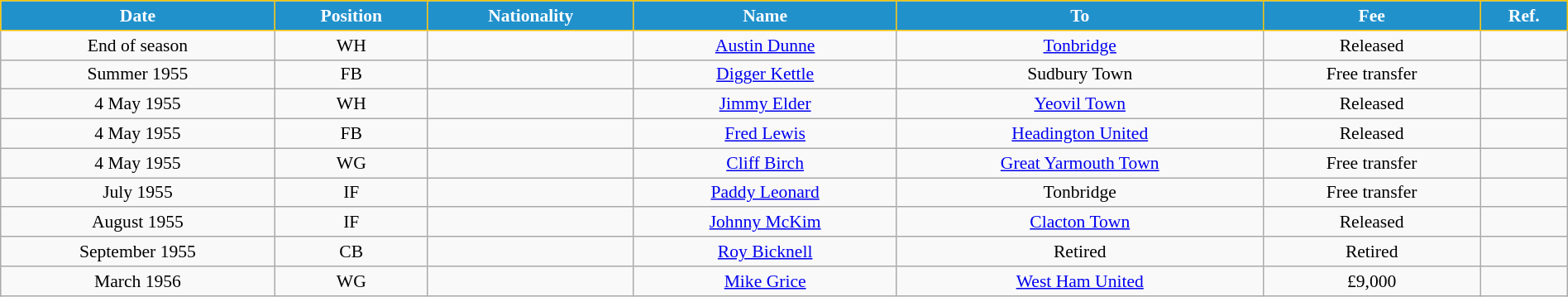<table class="wikitable" style="text-align:center; font-size:90%; width:100%;">
<tr>
<th style="background:#2191CC; color:white; border:1px solid #F7C408; text-align:center;">Date</th>
<th style="background:#2191CC; color:white; border:1px solid #F7C408; text-align:center;">Position</th>
<th style="background:#2191CC; color:white; border:1px solid #F7C408; text-align:center;">Nationality</th>
<th style="background:#2191CC; color:white; border:1px solid #F7C408; text-align:center;">Name</th>
<th style="background:#2191CC; color:white; border:1px solid #F7C408; text-align:center;">To</th>
<th style="background:#2191CC; color:white; border:1px solid #F7C408; text-align:center;">Fee</th>
<th style="background:#2191CC; color:white; border:1px solid #F7C408; text-align:center;">Ref.</th>
</tr>
<tr>
<td>End of season</td>
<td>WH</td>
<td></td>
<td><a href='#'>Austin Dunne</a></td>
<td> <a href='#'>Tonbridge</a></td>
<td>Released</td>
<td></td>
</tr>
<tr>
<td>Summer 1955</td>
<td>FB</td>
<td></td>
<td><a href='#'>Digger Kettle</a></td>
<td> Sudbury Town</td>
<td>Free transfer</td>
<td></td>
</tr>
<tr>
<td>4 May 1955</td>
<td>WH</td>
<td></td>
<td><a href='#'>Jimmy Elder</a></td>
<td> <a href='#'>Yeovil Town</a></td>
<td>Released</td>
<td></td>
</tr>
<tr>
<td>4 May 1955</td>
<td>FB</td>
<td></td>
<td><a href='#'>Fred Lewis</a></td>
<td> <a href='#'>Headington United</a></td>
<td>Released</td>
<td></td>
</tr>
<tr>
<td>4 May 1955</td>
<td>WG</td>
<td></td>
<td><a href='#'>Cliff Birch</a></td>
<td> <a href='#'>Great Yarmouth Town</a></td>
<td>Free transfer</td>
<td></td>
</tr>
<tr>
<td>July 1955</td>
<td>IF</td>
<td></td>
<td><a href='#'>Paddy Leonard</a></td>
<td> Tonbridge</td>
<td>Free transfer</td>
<td></td>
</tr>
<tr>
<td>August 1955</td>
<td>IF</td>
<td></td>
<td><a href='#'>Johnny McKim</a></td>
<td> <a href='#'>Clacton Town</a></td>
<td>Released</td>
<td></td>
</tr>
<tr>
<td>September 1955</td>
<td>CB</td>
<td></td>
<td><a href='#'>Roy Bicknell</a></td>
<td>Retired</td>
<td>Retired</td>
<td></td>
</tr>
<tr>
<td>March 1956</td>
<td>WG</td>
<td></td>
<td><a href='#'>Mike Grice</a></td>
<td> <a href='#'>West Ham United</a></td>
<td>£9,000</td>
<td></td>
</tr>
</table>
